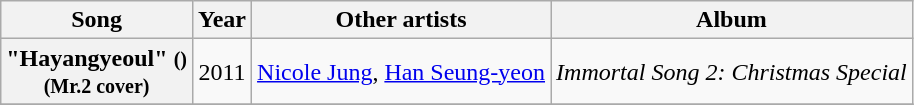<table class="wikitable plainrowheaders" style="text-align:center;">
<tr>
<th scope="col">Song</th>
<th scope="col">Year</th>
<th scope="col">Other artists</th>
<th scope="col">Album</th>
</tr>
<tr>
<th scope="row">"Hayangyeoul" <small>()</small><br><small>(Mr.2 cover)</small></th>
<td>2011</td>
<td><a href='#'>Nicole Jung</a>, <a href='#'>Han Seung-yeon</a></td>
<td><em>Immortal Song 2: Christmas Special</em></td>
</tr>
<tr>
</tr>
</table>
